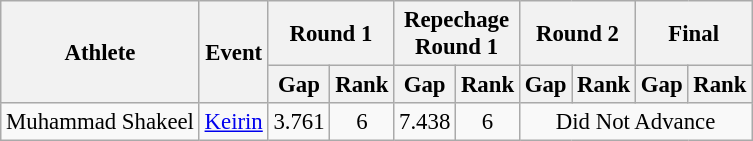<table class=wikitable style="font-size:95%">
<tr>
<th rowspan=2>Athlete</th>
<th rowspan=2>Event</th>
<th colspan=2>Round 1</th>
<th colspan=2>Repechage<br>Round 1</th>
<th colspan=2>Round 2</th>
<th colspan=2>Final</th>
</tr>
<tr>
<th>Gap</th>
<th>Rank</th>
<th>Gap</th>
<th>Rank</th>
<th>Gap</th>
<th>Rank</th>
<th>Gap</th>
<th>Rank</th>
</tr>
<tr align=center>
<td>Muhammad Shakeel</td>
<td><a href='#'>Keirin</a></td>
<td>3.761</td>
<td>6</td>
<td>7.438</td>
<td>6</td>
<td colspan=4>Did Not Advance</td>
</tr>
</table>
